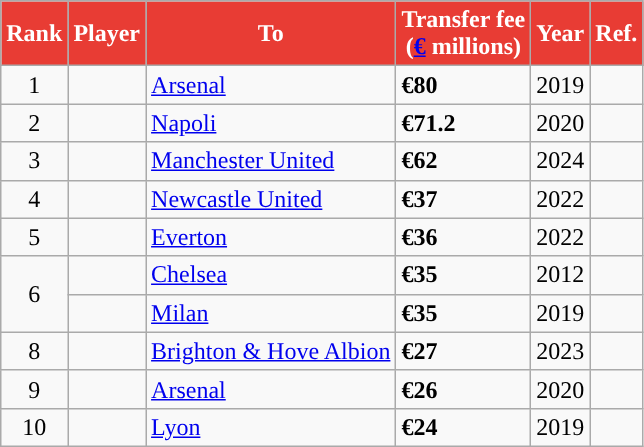<table class="wikitable" style="text-align: center;">
<tr>
<th style="background:#E83C34; color:#FFFFFF; ">Rank</th>
<th style="background:#E83C34; color:#FFFFFF; ">Player</th>
<th style="background:#E83C34; color:#FFFFFF; ">To</th>
<th style="background:#E83C34; color:#FFFFFF; ">Transfer fee<br>(<a href='#'>€</a> millions)</th>
<th style="background:#E83C34; color:#FFFFFF; ">Year</th>
<th style="background:#E83C34; color:#FFFFFF; ">Ref.</th>
</tr>
<tr>
<td>1</td>
<td align=left> </td>
<td align=left> <a href='#'>Arsenal</a></td>
<td align=left><strong>€80</strong></td>
<td>2019</td>
<td></td>
</tr>
<tr>
<td>2</td>
<td align=left> </td>
<td align=left> <a href='#'>Napoli</a></td>
<td align=left><strong>€71.2</strong></td>
<td>2020</td>
<td></td>
</tr>
<tr>
<td>3</td>
<td align=left> </td>
<td align=left> <a href='#'>Manchester United</a></td>
<td align=left><strong>€62</strong></td>
<td>2024</td>
<td></td>
</tr>
<tr>
<td>4</td>
<td align=left> </td>
<td align=left> <a href='#'>Newcastle United</a></td>
<td align=left><strong>€37</strong></td>
<td>2022</td>
<td></td>
</tr>
<tr>
<td>5</td>
<td align=left> </td>
<td align=left> <a href='#'>Everton</a></td>
<td align=left><strong>€36</strong></td>
<td>2022</td>
<td></td>
</tr>
<tr>
<td rowspan=2>6</td>
<td align=left> </td>
<td align=left> <a href='#'>Chelsea</a></td>
<td align=left><strong>€35</strong></td>
<td>2012</td>
<td></td>
</tr>
<tr>
<td align=left> </td>
<td align=left> <a href='#'>Milan</a></td>
<td align=left><strong>€35</strong></td>
<td>2019</td>
<td></td>
</tr>
<tr>
<td>8</td>
<td align=left> </td>
<td align=left> <a href='#'>Brighton & Hove Albion</a></td>
<td align=left><strong>€27</strong></td>
<td>2023</td>
<td></td>
</tr>
<tr>
<td>9</td>
<td align=left> </td>
<td align=left> <a href='#'>Arsenal</a></td>
<td align=left><strong>€26</strong></td>
<td>2020</td>
<td></td>
</tr>
<tr>
<td>10</td>
<td align=left> </td>
<td align=left> <a href='#'>Lyon</a></td>
<td align=left><strong>€24</strong></td>
<td>2019</td>
<td></td>
</tr>
</table>
